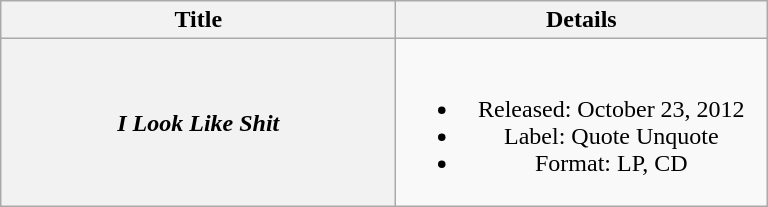<table class="wikitable plainrowheaders" style="text-align:center;">
<tr>
<th scope="col" style="width:16em;">Title</th>
<th scope="col" style="width:15em;">Details</th>
</tr>
<tr>
<th scope="row"><em>I Look Like Shit</em></th>
<td><br><ul><li>Released: October 23, 2012</li><li>Label: Quote Unquote</li><li>Format: LP, CD</li></ul></td>
</tr>
</table>
